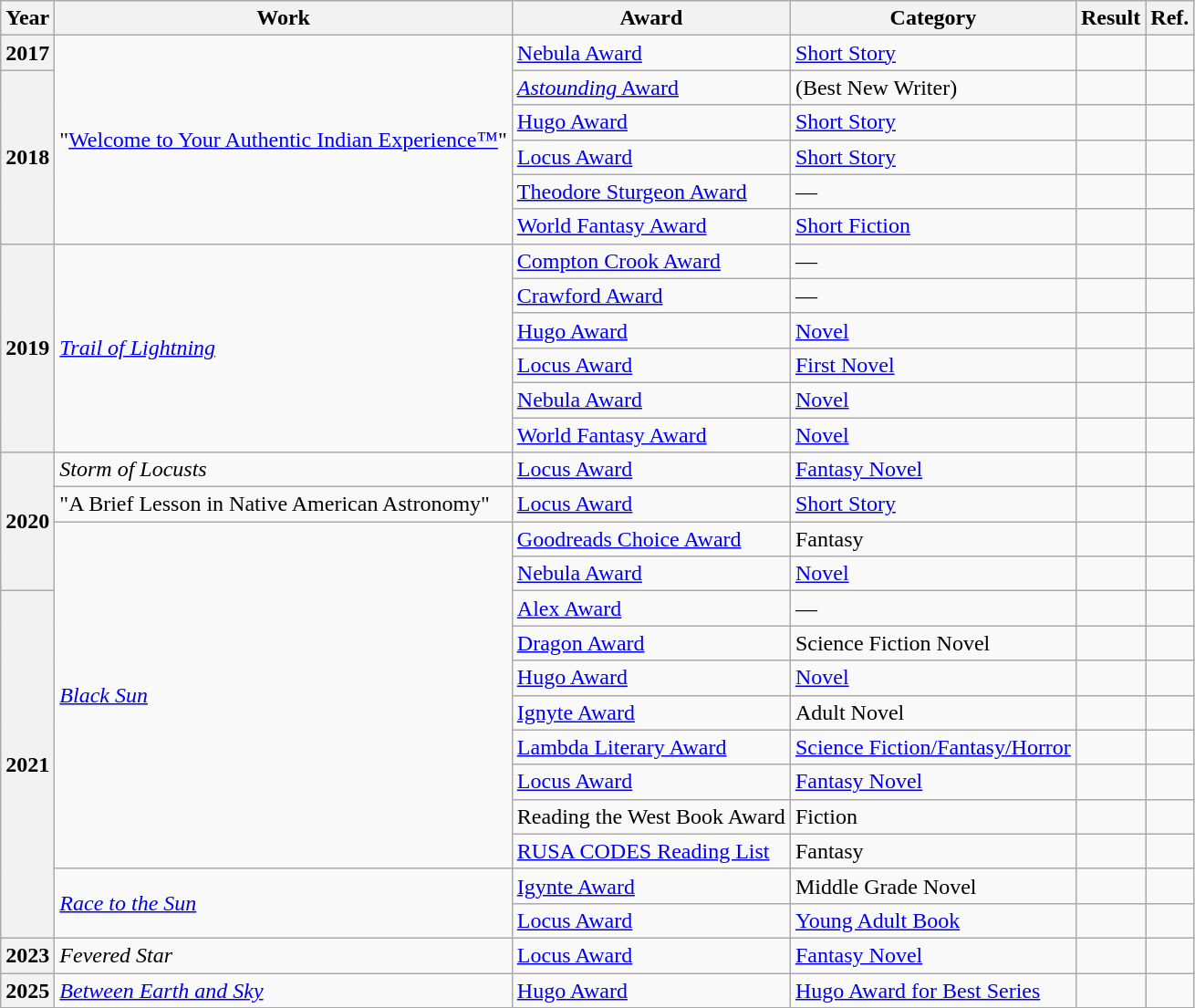<table class="wikitable sortable">
<tr>
<th>Year</th>
<th>Work</th>
<th>Award</th>
<th>Category</th>
<th>Result</th>
<th>Ref.</th>
</tr>
<tr>
<th>2017</th>
<td rowspan="6">"<a href='#'>Welcome to Your Authentic Indian Experience™</a>"</td>
<td><a href='#'>Nebula Award</a></td>
<td><a href='#'>Short Story</a></td>
<td></td>
<td></td>
</tr>
<tr>
<th rowspan="5">2018</th>
<td><a href='#'><em>Astounding</em> Award</a></td>
<td>(Best New Writer)</td>
<td></td>
<td></td>
</tr>
<tr>
<td><a href='#'>Hugo Award</a></td>
<td><a href='#'>Short Story</a></td>
<td></td>
<td></td>
</tr>
<tr>
<td><a href='#'>Locus Award</a></td>
<td><a href='#'>Short Story</a></td>
<td></td>
<td></td>
</tr>
<tr>
<td><a href='#'>Theodore Sturgeon Award</a></td>
<td>—</td>
<td></td>
<td></td>
</tr>
<tr>
<td><a href='#'>World Fantasy Award</a></td>
<td><a href='#'>Short Fiction</a></td>
<td></td>
<td></td>
</tr>
<tr>
<th rowspan="6">2019</th>
<td rowspan="6"><em><a href='#'>Trail of Lightning</a></em></td>
<td><a href='#'>Compton Crook Award</a></td>
<td>—</td>
<td></td>
<td></td>
</tr>
<tr>
<td><a href='#'>Crawford Award</a></td>
<td>—</td>
<td></td>
<td></td>
</tr>
<tr>
<td><a href='#'>Hugo Award</a></td>
<td><a href='#'>Novel</a></td>
<td></td>
<td></td>
</tr>
<tr>
<td><a href='#'>Locus Award</a></td>
<td><a href='#'>First Novel</a></td>
<td></td>
<td></td>
</tr>
<tr>
<td><a href='#'>Nebula Award</a></td>
<td><a href='#'>Novel</a></td>
<td></td>
<td></td>
</tr>
<tr>
<td><a href='#'>World Fantasy Award</a></td>
<td><a href='#'>Novel</a></td>
<td></td>
<td></td>
</tr>
<tr>
<th rowspan="4">2020</th>
<td><em>Storm of Locusts</em></td>
<td><a href='#'>Locus Award</a></td>
<td><a href='#'>Fantasy Novel</a></td>
<td></td>
<td></td>
</tr>
<tr>
<td>"A Brief Lesson in Native American Astronomy"</td>
<td><a href='#'>Locus Award</a></td>
<td><a href='#'>Short Story</a></td>
<td></td>
<td></td>
</tr>
<tr>
<td rowspan="10"><em><a href='#'>Black Sun</a></em></td>
<td><a href='#'>Goodreads Choice Award</a></td>
<td>Fantasy</td>
<td></td>
<td></td>
</tr>
<tr>
<td><a href='#'>Nebula Award</a></td>
<td><a href='#'>Novel</a></td>
<td></td>
<td></td>
</tr>
<tr>
<th rowspan="10">2021</th>
<td><a href='#'>Alex Award</a></td>
<td>—</td>
<td></td>
<td></td>
</tr>
<tr>
<td><a href='#'>Dragon Award</a></td>
<td>Science Fiction Novel</td>
<td></td>
<td></td>
</tr>
<tr>
<td><a href='#'>Hugo Award</a></td>
<td><a href='#'>Novel</a></td>
<td></td>
<td></td>
</tr>
<tr>
<td><a href='#'>Ignyte Award</a></td>
<td>Adult Novel</td>
<td></td>
<td></td>
</tr>
<tr>
<td><a href='#'>Lambda Literary Award</a></td>
<td><a href='#'>Science Fiction/Fantasy/Horror</a></td>
<td></td>
<td></td>
</tr>
<tr>
<td><a href='#'>Locus Award</a></td>
<td><a href='#'>Fantasy Novel</a></td>
<td></td>
<td></td>
</tr>
<tr>
<td>Reading the West Book Award</td>
<td>Fiction</td>
<td></td>
<td></td>
</tr>
<tr>
<td><a href='#'>RUSA CODES Reading List</a></td>
<td>Fantasy</td>
<td></td>
<td></td>
</tr>
<tr>
<td rowspan="2"><em><a href='#'>Race to the Sun</a></em></td>
<td><a href='#'>Igynte Award</a></td>
<td>Middle Grade Novel</td>
<td></td>
<td></td>
</tr>
<tr>
<td><a href='#'>Locus Award</a></td>
<td><a href='#'>Young Adult Book</a></td>
<td></td>
<td></td>
</tr>
<tr>
<th>2023</th>
<td><em>Fevered Star</em></td>
<td><a href='#'>Locus Award</a></td>
<td><a href='#'>Fantasy Novel</a></td>
<td></td>
<td></td>
</tr>
<tr>
<th>2025</th>
<td><em><a href='#'>Between Earth and Sky</a></em></td>
<td><a href='#'>Hugo Award</a></td>
<td><a href='#'>Hugo Award for Best Series</a></td>
<td></td>
<td></td>
</tr>
</table>
